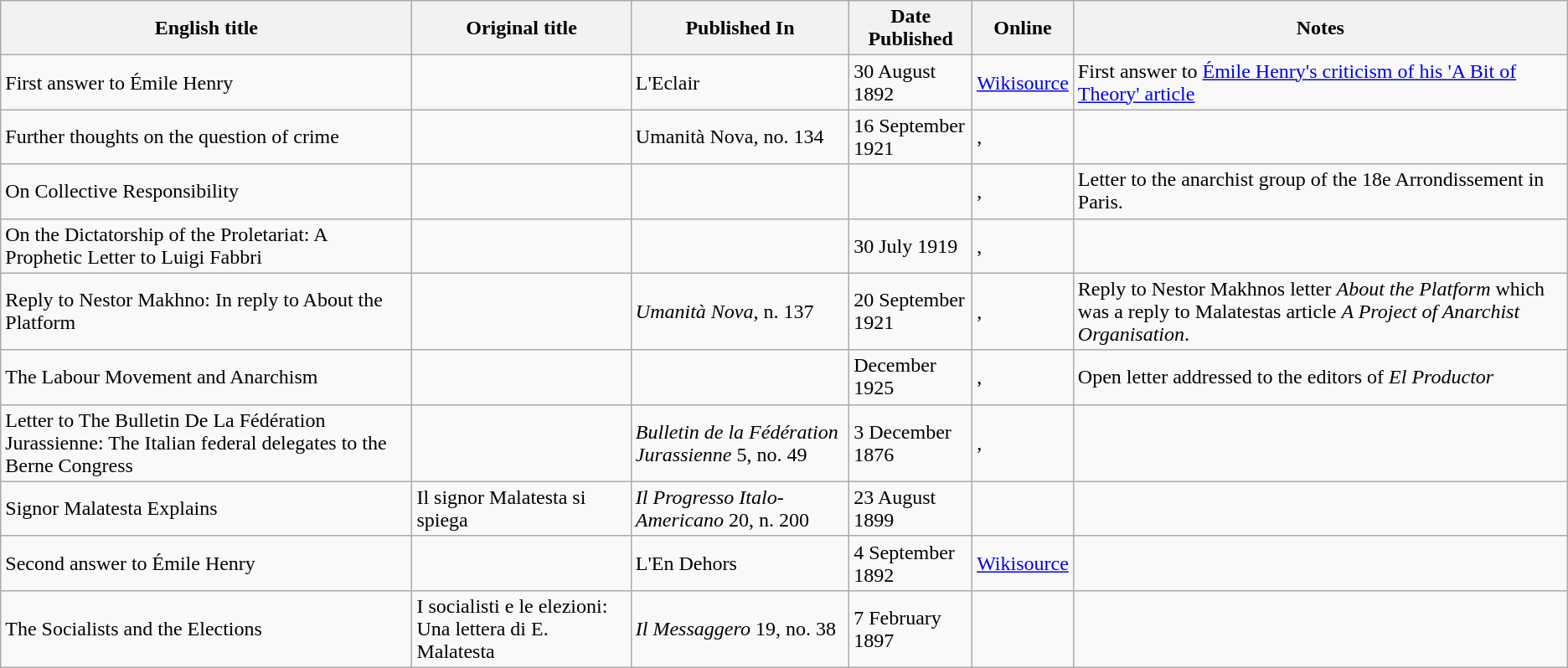<table class="wikitable">
<tr>
<th>English title</th>
<th>Original title</th>
<th>Published In</th>
<th>Date Published</th>
<th>Online</th>
<th>Notes</th>
</tr>
<tr>
<td>First answer to Émile Henry</td>
<td></td>
<td>L'Eclair</td>
<td>30 August 1892</td>
<td><a href='#'>Wikisource</a></td>
<td>First answer to <a href='#'>Émile Henry's criticism of his 'A Bit of Theory' article</a></td>
</tr>
<tr>
<td>Further thoughts on the question of crime</td>
<td></td>
<td>Umanità Nova, no. 134</td>
<td>16 September 1921</td>
<td>, </td>
<td></td>
</tr>
<tr>
<td>On Collective Responsibility</td>
<td></td>
<td></td>
<td></td>
<td>, </td>
<td>Letter to the anarchist group of the 18e Arrondissement in Paris.</td>
</tr>
<tr>
<td>On the Dictatorship of the Proletariat: A Prophetic Letter to Luigi Fabbri</td>
<td></td>
<td></td>
<td>30 July 1919</td>
<td>, </td>
<td></td>
</tr>
<tr>
<td>Reply to Nestor Makhno: In reply to About the Platform</td>
<td></td>
<td><em>Umanità Nova</em>, n. 137</td>
<td>20 September 1921</td>
<td>, </td>
<td>Reply to Nestor Makhnos letter <em>About the Platform</em> which was a reply to Malatestas article <em>A Project of Anarchist Organisation</em>.</td>
</tr>
<tr>
<td>The Labour Movement and Anarchism</td>
<td></td>
<td></td>
<td>December 1925</td>
<td>, </td>
<td>Open letter addressed to the editors of <em>El Productor</em></td>
</tr>
<tr>
<td>Letter to The Bulletin De La Fédération Jurassienne: The Italian federal delegates to the Berne Congress</td>
<td></td>
<td><em>Bulletin de la Fédération Jurassienne</em> 5, no. 49</td>
<td>3 December 1876</td>
<td>, </td>
<td></td>
</tr>
<tr>
<td>Signor Malatesta Explains</td>
<td>Il signor Malatesta si spiega</td>
<td><em>Il Progresso Italo-Americano</em> 20, n. 200</td>
<td>23 August 1899</td>
<td></td>
<td></td>
</tr>
<tr>
<td>Second answer to Émile Henry</td>
<td></td>
<td>L'En Dehors</td>
<td>4 September 1892</td>
<td><a href='#'>Wikisource</a></td>
<td></td>
</tr>
<tr>
<td>The Socialists and the Elections</td>
<td>I socialisti e le elezioni: Una lettera di E. Malatesta</td>
<td><em>Il Messaggero</em> 19, no. 38</td>
<td>7 February 1897</td>
<td></td>
<td></td>
</tr>
</table>
